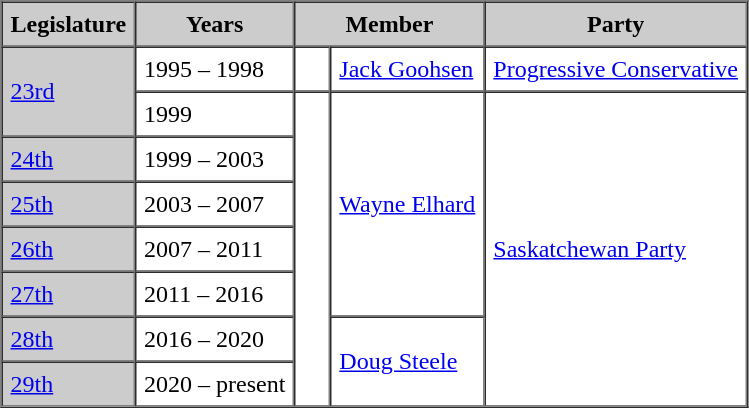<table border=1 cellpadding=5 cellspacing=0>
<tr bgcolor="CCCCCC">
<th>Legislature</th>
<th>Years</th>
<th colspan="2">Member</th>
<th>Party</th>
</tr>
<tr>
<td bgcolor="CCCCCC" rowspan="2"><a href='#'>23rd</a></td>
<td>1995 – 1998</td>
<td>   </td>
<td><a href='#'>Jack Goohsen</a></td>
<td><a href='#'>Progressive Conservative</a></td>
</tr>
<tr>
<td>1999</td>
<td rowspan="7" >   </td>
<td rowspan="5"><a href='#'>Wayne Elhard</a></td>
<td rowspan="7"><a href='#'>Saskatchewan Party</a></td>
</tr>
<tr>
<td bgcolor="CCCCCC"><a href='#'>24th</a></td>
<td>1999 – 2003</td>
</tr>
<tr>
<td bgcolor="CCCCCC"><a href='#'>25th</a></td>
<td>2003 – 2007</td>
</tr>
<tr>
<td bgcolor="CCCCCC"><a href='#'>26th</a></td>
<td>2007 – 2011</td>
</tr>
<tr>
<td bgcolor="CCCCCC"><a href='#'>27th</a></td>
<td>2011 – 2016</td>
</tr>
<tr>
<td bgcolor="CCCCCC"><a href='#'>28th</a></td>
<td>2016 – 2020</td>
<td rowspan="2"><a href='#'>Doug Steele</a></td>
</tr>
<tr>
<td bgcolor="CCCCCC"><a href='#'>29th</a></td>
<td>2020 – present</td>
</tr>
</table>
